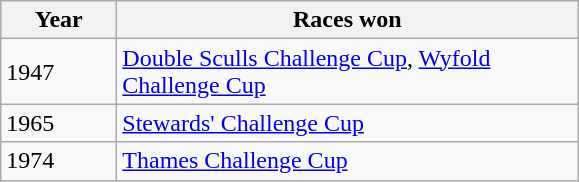<table class="wikitable">
<tr>
<th width=70>Year</th>
<th width=300>Races won</th>
</tr>
<tr>
<td>1947</td>
<td><a href='#'>Double Sculls Challenge Cup</a>, <a href='#'>Wyfold Challenge Cup</a></td>
</tr>
<tr>
<td>1965</td>
<td><a href='#'>Stewards' Challenge Cup</a></td>
</tr>
<tr>
<td>1974</td>
<td><a href='#'>Thames Challenge Cup</a></td>
</tr>
</table>
